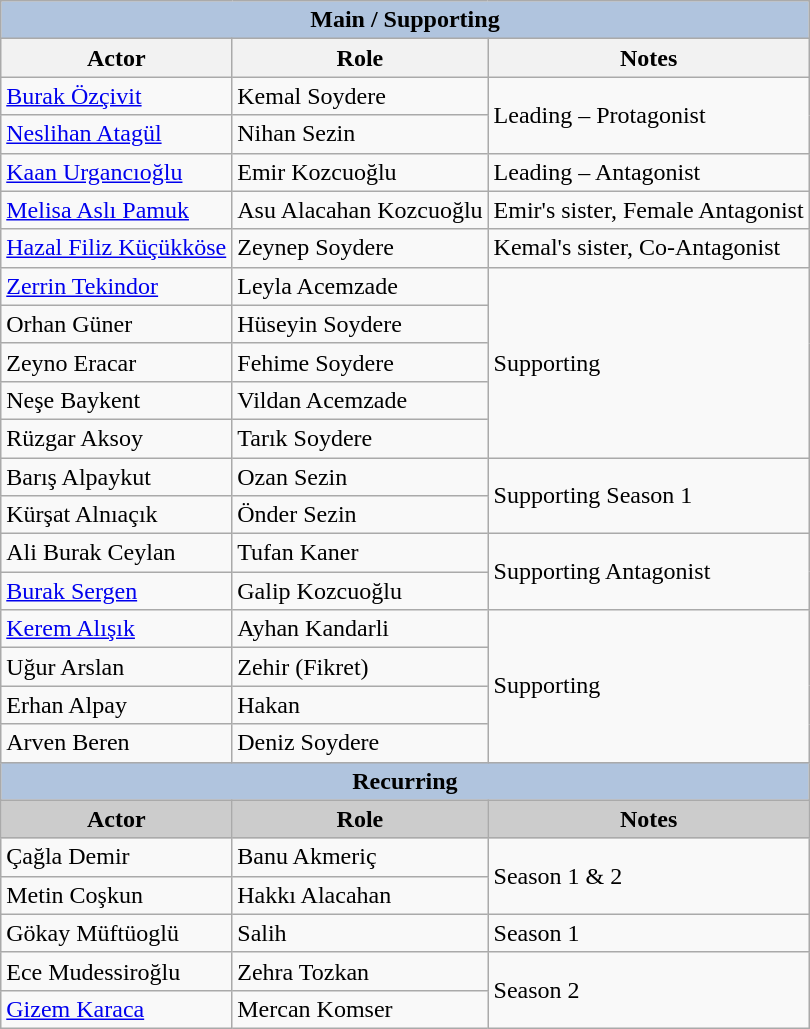<table class="wikitable">
<tr>
<th colspan="3" style="background:#B0C4DE;">Main / Supporting</th>
</tr>
<tr>
<th rowspan="1">Actor</th>
<th rowspan="1">Role</th>
<th colspan="1">Notes</th>
</tr>
<tr>
<td><a href='#'>Burak Özçivit</a></td>
<td>Kemal Soydere</td>
<td rowspan="2">Leading – Protagonist</td>
</tr>
<tr>
<td><a href='#'>Neslihan Atagül</a></td>
<td>Nihan Sezin</td>
</tr>
<tr>
<td><a href='#'>Kaan Urgancıoğlu</a></td>
<td>Emir Kozcuoğlu</td>
<td>Leading – Antagonist</td>
</tr>
<tr>
<td><a href='#'>Melisa Aslı Pamuk</a></td>
<td>Asu Alacahan Kozcuoğlu</td>
<td>Emir's sister, Female Antagonist</td>
</tr>
<tr>
<td><a href='#'>Hazal Filiz Küçükköse</a></td>
<td>Zeynep Soydere</td>
<td>Kemal's sister, Co-Antagonist</td>
</tr>
<tr>
<td><a href='#'>Zerrin Tekindor</a></td>
<td>Leyla Acemzade</td>
<td rowspan="5">Supporting</td>
</tr>
<tr>
<td>Orhan Güner</td>
<td>Hüseyin Soydere</td>
</tr>
<tr>
<td>Zeyno Eracar</td>
<td>Fehime Soydere</td>
</tr>
<tr>
<td>Neşe Baykent</td>
<td>Vildan Acemzade</td>
</tr>
<tr>
<td>Rüzgar Aksoy</td>
<td>Tarık Soydere</td>
</tr>
<tr>
<td>Barış Alpaykut</td>
<td>Ozan Sezin</td>
<td rowspan="2">Supporting Season 1</td>
</tr>
<tr>
<td>Kürşat Alnıaçık</td>
<td>Önder Sezin</td>
</tr>
<tr>
<td>Ali Burak Ceylan</td>
<td>Tufan Kaner</td>
<td rowspan="2">Supporting Antagonist</td>
</tr>
<tr>
<td><a href='#'>Burak Sergen</a></td>
<td>Galip Kozcuoğlu</td>
</tr>
<tr>
<td><a href='#'>Kerem Alışık</a></td>
<td>Ayhan Kandarli</td>
<td rowspan="4">Supporting</td>
</tr>
<tr>
<td>Uğur Arslan</td>
<td>Zehir (Fikret)</td>
</tr>
<tr>
<td>Erhan Alpay</td>
<td>Hakan</td>
</tr>
<tr>
<td>Arven Beren</td>
<td>Deniz Soydere</td>
</tr>
<tr>
<th colspan="3" style="background:LightSteelBlue">Recurring</th>
</tr>
<tr>
<th style="background:#CCCCCC;" rowspan="1">Actor</th>
<th style="background:#CCCCCC;" rowspan="1">Role</th>
<th style="background:#CCCCCC;" colspan="1">Notes</th>
</tr>
<tr>
<td>Çağla Demir</td>
<td>Banu Akmeriç</td>
<td rowspan="2">Season 1 & 2</td>
</tr>
<tr>
<td>Metin Coşkun</td>
<td>Hakkı Alacahan</td>
</tr>
<tr>
<td>Gökay Müftüoglü</td>
<td>Salih</td>
<td>Season 1</td>
</tr>
<tr>
<td>Ece Mudessiroğlu</td>
<td>Zehra Tozkan</td>
<td rowspan="2">Season 2</td>
</tr>
<tr>
<td><a href='#'>Gizem Karaca</a></td>
<td>Mercan Komser</td>
</tr>
</table>
